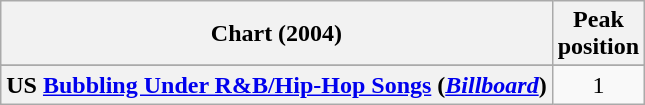<table class="wikitable sortable plainrowheaders" style="text-align:center">
<tr>
<th scope="col">Chart (2004)</th>
<th scope="col">Peak<br>position</th>
</tr>
<tr>
</tr>
<tr>
<th scope="row">US <a href='#'>Bubbling Under R&B/Hip-Hop Songs</a> (<em><a href='#'>Billboard</a></em>)</th>
<td>1</td>
</tr>
</table>
